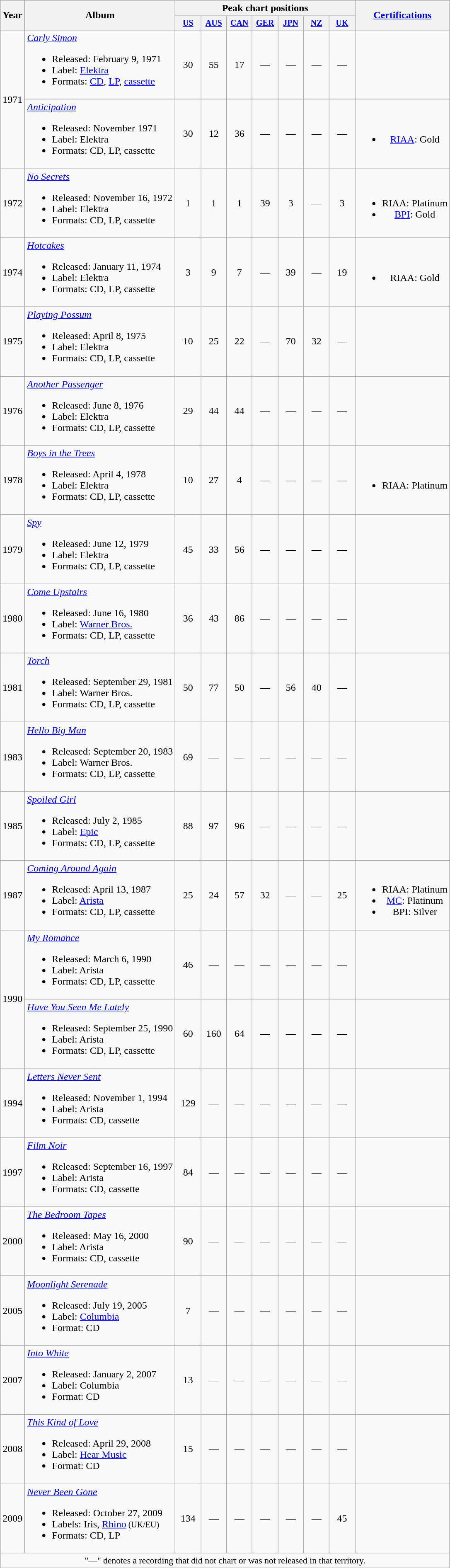<table class="wikitable" style="text-align:center;">
<tr>
<th rowspan="2">Year</th>
<th rowspan="2">Album</th>
<th colspan="7">Peak chart positions</th>
<th rowspan="2"><a href='#'>Certifications</a></th>
</tr>
<tr style="font-size:smaller;">
<th width="35"><a href='#'>US</a><br></th>
<th width="35"><a href='#'>AUS</a><br></th>
<th width="35"><a href='#'>CAN</a><br></th>
<th width="35"><a href='#'>GER</a><br></th>
<th width="35"><a href='#'>JPN</a><br></th>
<th width="35"><a href='#'>NZ</a><br></th>
<th width="35"><a href='#'>UK</a><br></th>
</tr>
<tr>
<td rowspan="2">1971</td>
<td align="left"><em><a href='#'>Carly Simon</a></em><br><ul><li>Released: February 9, 1971</li><li>Label: <a href='#'>Elektra</a></li><li>Formats: <a href='#'>CD</a>, <a href='#'>LP</a>, <a href='#'>cassette</a></li></ul></td>
<td>30</td>
<td>55</td>
<td>17</td>
<td>—</td>
<td>—</td>
<td>—</td>
<td>—</td>
<td></td>
</tr>
<tr>
<td align="left"><em><a href='#'>Anticipation</a></em><br><ul><li>Released: November 1971</li><li>Label: Elektra</li><li>Formats: CD, LP, cassette</li></ul></td>
<td>30</td>
<td>12</td>
<td>36</td>
<td>—</td>
<td>—</td>
<td>—</td>
<td>—</td>
<td><br><ul><li><a href='#'>RIAA</a>: Gold</li></ul></td>
</tr>
<tr>
<td>1972</td>
<td align="left"><em><a href='#'>No Secrets</a></em><br><ul><li>Released: November 16, 1972</li><li>Label: Elektra</li><li>Formats: CD, LP, cassette</li></ul></td>
<td>1</td>
<td>1</td>
<td>1</td>
<td>39</td>
<td>3</td>
<td>—</td>
<td>3</td>
<td><br><ul><li>RIAA: Platinum</li><li><a href='#'>BPI</a>: Gold</li></ul></td>
</tr>
<tr>
<td>1974</td>
<td align="left"><em><a href='#'>Hotcakes</a></em><br><ul><li>Released: January 11, 1974</li><li>Label: Elektra</li><li>Formats: CD, LP, cassette</li></ul></td>
<td>3</td>
<td>9</td>
<td>7</td>
<td>—</td>
<td>39</td>
<td>—</td>
<td>19</td>
<td><br><ul><li>RIAA: Gold</li></ul></td>
</tr>
<tr>
<td>1975</td>
<td align="left"><em><a href='#'>Playing Possum</a></em><br><ul><li>Released: April 8, 1975</li><li>Label: Elektra</li><li>Formats: CD, LP, cassette</li></ul></td>
<td>10</td>
<td>25</td>
<td>22</td>
<td>—</td>
<td>70</td>
<td>32</td>
<td>—</td>
<td></td>
</tr>
<tr>
<td>1976</td>
<td align="left"><em><a href='#'>Another Passenger</a></em><br><ul><li>Released: June 8, 1976</li><li>Label: Elektra</li><li>Formats: CD, LP, cassette</li></ul></td>
<td>29</td>
<td>44</td>
<td>44</td>
<td>—</td>
<td>—</td>
<td>—</td>
<td>—</td>
<td></td>
</tr>
<tr>
<td>1978</td>
<td align="left"><em><a href='#'>Boys in the Trees</a></em><br><ul><li>Released: April 4, 1978</li><li>Label: Elektra</li><li>Formats: CD, LP, cassette</li></ul></td>
<td>10</td>
<td>27</td>
<td>4</td>
<td>—</td>
<td>—</td>
<td>—</td>
<td>—</td>
<td><br><ul><li>RIAA: Platinum</li></ul></td>
</tr>
<tr>
<td>1979</td>
<td align="left"><em><a href='#'>Spy</a></em><br><ul><li>Released: June 12, 1979</li><li>Label: Elektra</li><li>Formats: CD, LP, cassette</li></ul></td>
<td>45</td>
<td>33</td>
<td>56</td>
<td>—</td>
<td>—</td>
<td>—</td>
<td>—</td>
<td></td>
</tr>
<tr>
<td>1980</td>
<td align="left"><em><a href='#'>Come Upstairs</a></em><br><ul><li>Released: June 16, 1980</li><li>Label: <a href='#'>Warner Bros.</a></li><li>Formats: CD, LP, cassette</li></ul></td>
<td>36</td>
<td>43</td>
<td>86</td>
<td>—</td>
<td>—</td>
<td>—</td>
<td>—</td>
<td></td>
</tr>
<tr>
<td>1981</td>
<td align="left"><em><a href='#'>Torch</a></em><br><ul><li>Released: September 29, 1981</li><li>Label: Warner Bros.</li><li>Formats: CD, LP, cassette</li></ul></td>
<td>50</td>
<td>77</td>
<td>50</td>
<td>—</td>
<td>56</td>
<td>40</td>
<td>—</td>
<td></td>
</tr>
<tr>
<td>1983</td>
<td align="left"><em><a href='#'>Hello Big Man</a></em><br><ul><li>Released: September 20, 1983</li><li>Label: Warner Bros.</li><li>Formats: CD, LP, cassette</li></ul></td>
<td>69</td>
<td>—</td>
<td>—</td>
<td>—</td>
<td>—</td>
<td>—</td>
<td>—</td>
<td></td>
</tr>
<tr>
<td>1985</td>
<td align="left"><em><a href='#'>Spoiled Girl</a></em><br><ul><li>Released: July 2, 1985</li><li>Label: <a href='#'>Epic</a></li><li>Formats: CD, LP, cassette</li></ul></td>
<td>88</td>
<td>97</td>
<td>96</td>
<td>—</td>
<td>—</td>
<td>—</td>
<td>—</td>
<td></td>
</tr>
<tr>
<td>1987</td>
<td align="left"><em><a href='#'>Coming Around Again</a></em><br><ul><li>Released: April 13, 1987</li><li>Label: <a href='#'>Arista</a></li><li>Formats: CD, LP, cassette</li></ul></td>
<td>25</td>
<td>24</td>
<td>57</td>
<td>32</td>
<td>—</td>
<td>—</td>
<td>25</td>
<td><br><ul><li>RIAA: Platinum</li><li><a href='#'>MC</a>: Platinum</li><li>BPI: Silver</li></ul></td>
</tr>
<tr>
<td rowspan="2">1990</td>
<td align="left"><em><a href='#'>My Romance</a></em><br><ul><li>Released: March 6, 1990</li><li>Label: Arista</li><li>Formats: CD, LP, cassette</li></ul></td>
<td>46</td>
<td>—</td>
<td>—</td>
<td>—</td>
<td>—</td>
<td>—</td>
<td>—</td>
<td></td>
</tr>
<tr>
<td align="left"><em><a href='#'>Have You Seen Me Lately</a></em><br><ul><li>Released: September 25, 1990</li><li>Label: Arista</li><li>Formats: CD, LP, cassette</li></ul></td>
<td>60</td>
<td>160</td>
<td>64</td>
<td>—</td>
<td>—</td>
<td>—</td>
<td>—</td>
<td></td>
</tr>
<tr>
<td>1994</td>
<td align="left"><em><a href='#'>Letters Never Sent</a></em><br><ul><li>Released: November 1, 1994</li><li>Label: Arista</li><li>Formats: CD, cassette</li></ul></td>
<td>129</td>
<td>—</td>
<td>—</td>
<td>—</td>
<td>—</td>
<td>—</td>
<td>—</td>
<td></td>
</tr>
<tr>
<td>1997</td>
<td align="left"><em><a href='#'>Film Noir</a></em><br><ul><li>Released: September 16, 1997</li><li>Label: Arista</li><li>Formats: CD, cassette</li></ul></td>
<td>84</td>
<td>—</td>
<td>—</td>
<td>—</td>
<td>—</td>
<td>—</td>
<td>—</td>
<td></td>
</tr>
<tr>
<td>2000</td>
<td align="left"><em><a href='#'>The Bedroom Tapes</a></em><br><ul><li>Released: May 16, 2000</li><li>Label: Arista</li><li>Formats: CD, cassette</li></ul></td>
<td>90</td>
<td>—</td>
<td>—</td>
<td>—</td>
<td>—</td>
<td>—</td>
<td>—</td>
<td></td>
</tr>
<tr>
<td>2005</td>
<td align="left"><em><a href='#'>Moonlight Serenade</a></em><br><ul><li>Released: July 19, 2005</li><li>Label: <a href='#'>Columbia</a></li><li>Format: CD</li></ul></td>
<td>7</td>
<td>—</td>
<td>—</td>
<td>—</td>
<td>—</td>
<td>—</td>
<td>—</td>
<td></td>
</tr>
<tr>
<td>2007</td>
<td align="left"><em><a href='#'>Into White</a></em><br><ul><li>Released: January 2, 2007</li><li>Label: Columbia</li><li>Format: CD</li></ul></td>
<td>13</td>
<td>—</td>
<td>—</td>
<td>—</td>
<td>—</td>
<td>—</td>
<td>—</td>
<td></td>
</tr>
<tr>
<td>2008</td>
<td align="left"><em><a href='#'>This Kind of Love</a></em><br><ul><li>Released: April 29, 2008</li><li>Label: <a href='#'>Hear Music</a></li><li>Format: CD</li></ul></td>
<td>15</td>
<td>—</td>
<td>—</td>
<td>—</td>
<td>—</td>
<td>—</td>
<td>—</td>
<td></td>
</tr>
<tr>
<td>2009</td>
<td align="left"><em><a href='#'>Never Been Gone</a></em><br><ul><li>Released: October 27, 2009</li><li>Labels: Iris, <a href='#'>Rhino</a><small> (UK/EU)</small></li><li>Formats: CD, LP</li></ul></td>
<td>134</td>
<td>—</td>
<td>—</td>
<td>—</td>
<td>—</td>
<td>—</td>
<td>45</td>
<td></td>
</tr>
<tr>
<td colspan="15" style="font-size:90%">"—" denotes a recording that did not chart or was not released in that territory.</td>
</tr>
</table>
